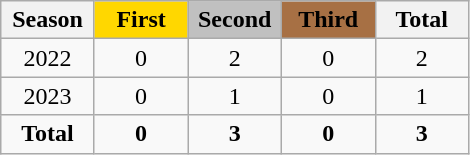<table class="wikitable" style="text-align:center">
<tr>
<th width = "55">Season</th>
<th width = "55" style = "background: Gold;">First</th>
<th width = "55" style = "background: Silver;">Second</th>
<th width = "55" style = "background: #A77044;">Third</th>
<th width = "55">Total</th>
</tr>
<tr>
<td>2022</td>
<td>0</td>
<td>2</td>
<td>0</td>
<td>2</td>
</tr>
<tr>
<td>2023</td>
<td>0</td>
<td>1</td>
<td>0</td>
<td>1</td>
</tr>
<tr>
<td><strong>Total</strong></td>
<td><strong>0</strong></td>
<td><strong>3</strong></td>
<td><strong>0</strong></td>
<td><strong>3</strong></td>
</tr>
</table>
